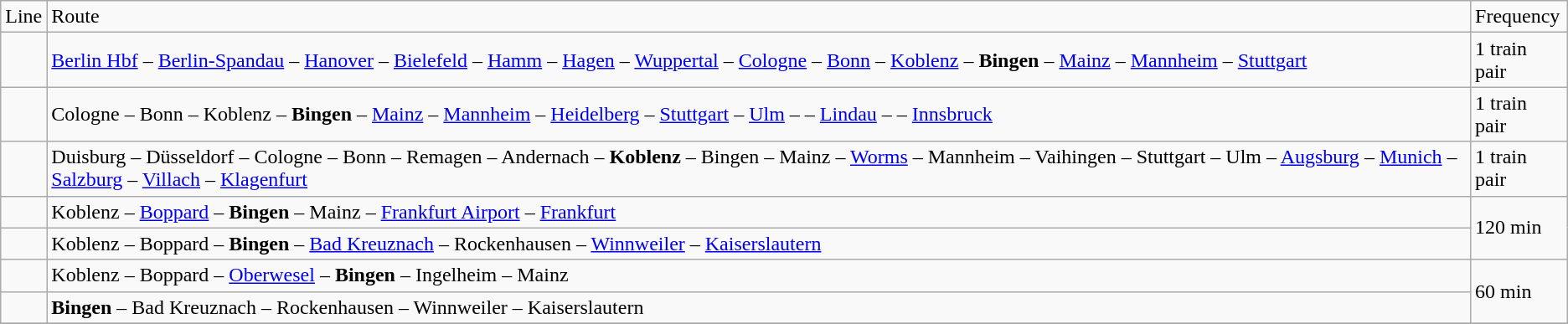<table class="wikitable">
<tr>
<td>Line</td>
<td>Route</td>
<td>Frequency</td>
</tr>
<tr>
<td></td>
<td> <a href='#'>Berlin Hbf</a> – <a href='#'>Berlin-Spandau</a> – <a href='#'>Hanover</a> – <a href='#'>Bielefeld</a> – <a href='#'>Hamm</a> – <a href='#'>Hagen</a> – <a href='#'>Wuppertal</a> – <a href='#'>Cologne</a> – <a href='#'>Bonn</a> – <a href='#'>Koblenz</a> – <strong>Bingen</strong> – <a href='#'>Mainz</a> – <a href='#'>Mannheim</a>  – <a href='#'>Stuttgart</a></td>
<td>1 train pair</td>
</tr>
<tr>
<td></td>
<td>Cologne – Bonn – Koblenz – <strong>Bingen</strong> – <a href='#'>Mainz</a> – <a href='#'>Mannheim</a> – <a href='#'>Heidelberg</a> – <a href='#'>Stuttgart</a> – <a href='#'>Ulm</a> –  – <a href='#'>Lindau</a> –  –  <a href='#'>Innsbruck</a></td>
<td>1 train pair</td>
</tr>
<tr>
<td></td>
<td>Duisburg – Düsseldorf – Cologne – Bonn – Remagen – Andernach – <strong>Koblenz</strong> – Bingen – Mainz – <a href='#'>Worms</a> – Mannheim – Vaihingen – Stuttgart – Ulm – <a href='#'>Augsburg</a> – <a href='#'>Munich</a> – <a href='#'>Salzburg</a> – <a href='#'>Villach</a> – <a href='#'>Klagenfurt</a></td>
<td>1 train pair</td>
</tr>
<tr>
<td></td>
<td>Koblenz – <a href='#'>Boppard</a> – <strong>Bingen</strong> – Mainz – <a href='#'>Frankfurt Airport</a> – <a href='#'>Frankfurt</a></td>
<td rowspan=2>120 min</td>
</tr>
<tr>
<td></td>
<td>Koblenz – Boppard – <strong>Bingen</strong> – <a href='#'>Bad Kreuznach</a> – Rockenhausen –  <a href='#'>Winnweiler</a> – <a href='#'>Kaiserslautern</a></td>
</tr>
<tr>
<td></td>
<td>Koblenz – Boppard – <a href='#'>Oberwesel</a> – <strong>Bingen</strong> – Ingelheim – Mainz</td>
<td rowspan=2>60 min</td>
</tr>
<tr>
<td></td>
<td><strong>Bingen</strong> – Bad Kreuznach – Rockenhausen –  Winnweiler – Kaiserslautern</td>
</tr>
<tr>
</tr>
</table>
